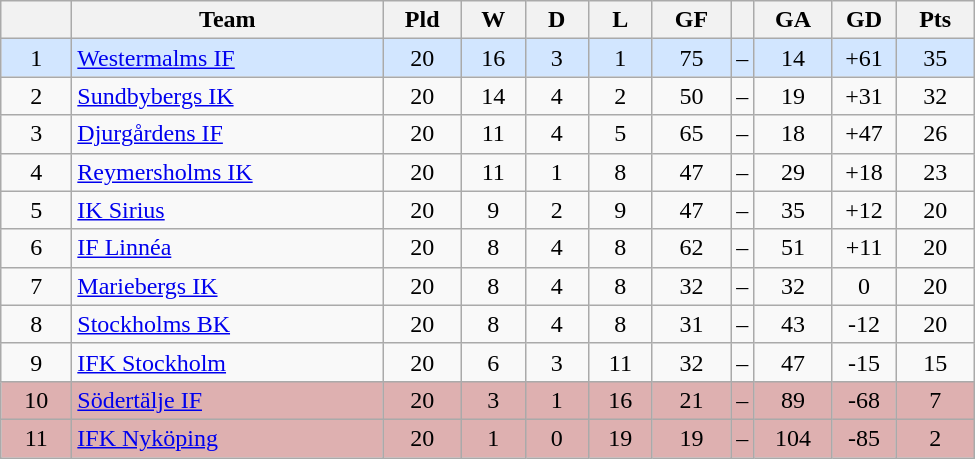<table class="wikitable" style="text-align: center;">
<tr>
<th style="width: 40px;"></th>
<th style="width: 200px;">Team</th>
<th style="width: 45px;">Pld</th>
<th style="width: 35px;">W</th>
<th style="width: 35px;">D</th>
<th style="width: 35px;">L</th>
<th style="width: 45px;">GF</th>
<th></th>
<th style="width: 45px;">GA</th>
<th style="width: 35px;">GD</th>
<th style="width: 45px;">Pts</th>
</tr>
<tr style="background: #d2e6ff">
<td>1</td>
<td style="text-align: left;"><a href='#'>Westermalms IF</a></td>
<td>20</td>
<td>16</td>
<td>3</td>
<td>1</td>
<td>75</td>
<td>–</td>
<td>14</td>
<td>+61</td>
<td>35</td>
</tr>
<tr>
<td>2</td>
<td style="text-align: left;"><a href='#'>Sundbybergs IK</a></td>
<td>20</td>
<td>14</td>
<td>4</td>
<td>2</td>
<td>50</td>
<td>–</td>
<td>19</td>
<td>+31</td>
<td>32</td>
</tr>
<tr>
<td>3</td>
<td style="text-align: left;"><a href='#'>Djurgårdens IF</a></td>
<td>20</td>
<td>11</td>
<td>4</td>
<td>5</td>
<td>65</td>
<td>–</td>
<td>18</td>
<td>+47</td>
<td>26</td>
</tr>
<tr>
<td>4</td>
<td style="text-align: left;"><a href='#'>Reymersholms IK</a></td>
<td>20</td>
<td>11</td>
<td>1</td>
<td>8</td>
<td>47</td>
<td>–</td>
<td>29</td>
<td>+18</td>
<td>23</td>
</tr>
<tr>
<td>5</td>
<td style="text-align: left;"><a href='#'>IK Sirius</a></td>
<td>20</td>
<td>9</td>
<td>2</td>
<td>9</td>
<td>47</td>
<td>–</td>
<td>35</td>
<td>+12</td>
<td>20</td>
</tr>
<tr>
<td>6</td>
<td style="text-align: left;"><a href='#'>IF Linnéa</a></td>
<td>20</td>
<td>8</td>
<td>4</td>
<td>8</td>
<td>62</td>
<td>–</td>
<td>51</td>
<td>+11</td>
<td>20</td>
</tr>
<tr>
<td>7</td>
<td style="text-align: left;"><a href='#'>Mariebergs IK</a></td>
<td>20</td>
<td>8</td>
<td>4</td>
<td>8</td>
<td>32</td>
<td>–</td>
<td>32</td>
<td>0</td>
<td>20</td>
</tr>
<tr>
<td>8</td>
<td style="text-align: left;"><a href='#'>Stockholms BK</a></td>
<td>20</td>
<td>8</td>
<td>4</td>
<td>8</td>
<td>31</td>
<td>–</td>
<td>43</td>
<td>-12</td>
<td>20</td>
</tr>
<tr>
<td>9</td>
<td style="text-align: left;"><a href='#'>IFK Stockholm</a></td>
<td>20</td>
<td>6</td>
<td>3</td>
<td>11</td>
<td>32</td>
<td>–</td>
<td>47</td>
<td>-15</td>
<td>15</td>
</tr>
<tr style="background: #deb0b0">
<td>10</td>
<td style="text-align: left;"><a href='#'>Södertälje IF</a></td>
<td>20</td>
<td>3</td>
<td>1</td>
<td>16</td>
<td>21</td>
<td>–</td>
<td>89</td>
<td>-68</td>
<td>7</td>
</tr>
<tr style="background: #deb0b0">
<td>11</td>
<td style="text-align: left;"><a href='#'>IFK Nyköping</a></td>
<td>20</td>
<td>1</td>
<td>0</td>
<td>19</td>
<td>19</td>
<td>–</td>
<td>104</td>
<td>-85</td>
<td>2</td>
</tr>
</table>
